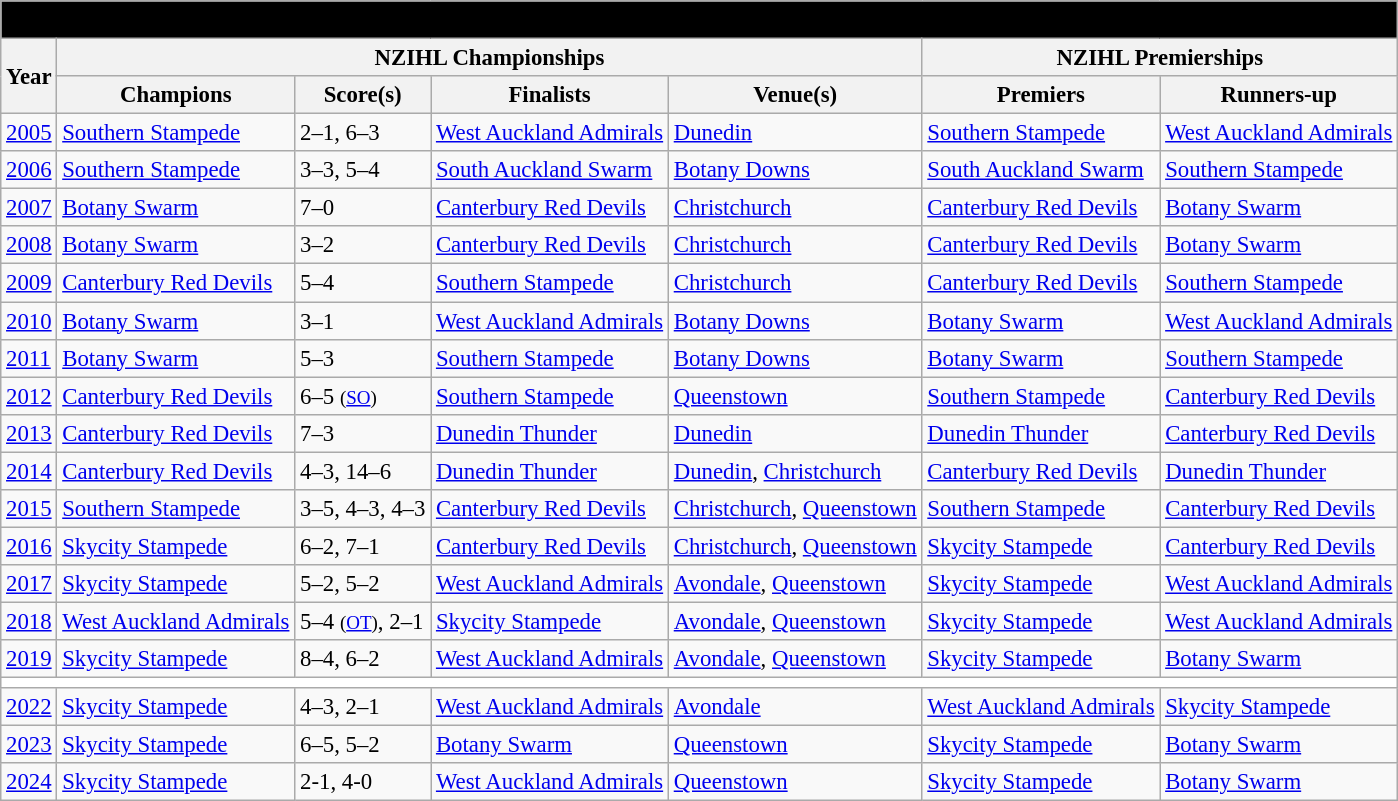<table class="wikitable sortable" style="font-size:95%">
<tr>
<th style="background:#000000;" colspan="7"><span>Season-by-season Championships and Premierships</span></th>
</tr>
<tr>
<th rowspan=2>Year</th>
<th colspan=4>NZIHL Championships</th>
<th colspan=2>NZIHL Premierships</th>
</tr>
<tr>
<th> Champions</th>
<th>Score(s)</th>
<th> Finalists</th>
<th>Venue(s)</th>
<th>Premiers</th>
<th>Runners-up</th>
</tr>
<tr>
<td><a href='#'>2005</a></td>
<td><a href='#'>Southern Stampede</a></td>
<td>2–1, 6–3</td>
<td><a href='#'>West Auckland Admirals</a></td>
<td><a href='#'>Dunedin</a></td>
<td><a href='#'>Southern Stampede</a></td>
<td><a href='#'>West Auckland Admirals</a></td>
</tr>
<tr>
<td><a href='#'>2006</a></td>
<td><a href='#'>Southern Stampede</a></td>
<td>3–3, 5–4</td>
<td><a href='#'>South Auckland Swarm</a></td>
<td><a href='#'>Botany Downs</a></td>
<td><a href='#'>South Auckland Swarm</a></td>
<td><a href='#'>Southern Stampede</a></td>
</tr>
<tr>
<td><a href='#'>2007</a></td>
<td><a href='#'>Botany Swarm</a></td>
<td>7–0</td>
<td><a href='#'>Canterbury Red Devils</a></td>
<td><a href='#'>Christchurch</a></td>
<td><a href='#'>Canterbury Red Devils</a></td>
<td><a href='#'>Botany Swarm</a></td>
</tr>
<tr>
<td><a href='#'>2008</a></td>
<td><a href='#'>Botany Swarm</a></td>
<td>3–2</td>
<td><a href='#'>Canterbury Red Devils</a></td>
<td><a href='#'>Christchurch</a></td>
<td><a href='#'>Canterbury Red Devils</a></td>
<td><a href='#'>Botany Swarm</a></td>
</tr>
<tr>
<td><a href='#'>2009</a></td>
<td><a href='#'>Canterbury Red Devils</a></td>
<td>5–4</td>
<td><a href='#'>Southern Stampede</a></td>
<td><a href='#'>Christchurch</a></td>
<td><a href='#'>Canterbury Red Devils</a></td>
<td><a href='#'>Southern Stampede</a></td>
</tr>
<tr>
<td><a href='#'>2010</a></td>
<td><a href='#'>Botany Swarm</a></td>
<td>3–1</td>
<td><a href='#'>West Auckland Admirals</a></td>
<td><a href='#'>Botany Downs</a></td>
<td><a href='#'>Botany Swarm</a></td>
<td><a href='#'>West Auckland Admirals</a></td>
</tr>
<tr>
<td><a href='#'>2011</a></td>
<td><a href='#'>Botany Swarm</a></td>
<td>5–3</td>
<td><a href='#'>Southern Stampede</a></td>
<td><a href='#'>Botany Downs</a></td>
<td><a href='#'>Botany Swarm</a></td>
<td><a href='#'>Southern Stampede</a></td>
</tr>
<tr>
<td><a href='#'>2012</a></td>
<td><a href='#'>Canterbury Red Devils</a></td>
<td>6–5 <small>(<a href='#'>SO</a>)</small></td>
<td><a href='#'>Southern Stampede</a></td>
<td><a href='#'>Queenstown</a></td>
<td><a href='#'>Southern Stampede</a></td>
<td><a href='#'>Canterbury Red Devils</a></td>
</tr>
<tr>
<td><a href='#'>2013</a></td>
<td><a href='#'>Canterbury Red Devils</a></td>
<td>7–3</td>
<td><a href='#'>Dunedin Thunder</a></td>
<td><a href='#'>Dunedin</a></td>
<td><a href='#'>Dunedin Thunder</a></td>
<td><a href='#'>Canterbury Red Devils</a></td>
</tr>
<tr>
<td><a href='#'>2014</a></td>
<td><a href='#'>Canterbury Red Devils</a></td>
<td>4–3, 14–6</td>
<td><a href='#'>Dunedin Thunder</a></td>
<td><a href='#'>Dunedin</a>, <a href='#'>Christchurch</a></td>
<td><a href='#'>Canterbury Red Devils</a></td>
<td><a href='#'>Dunedin Thunder</a></td>
</tr>
<tr>
<td><a href='#'>2015</a></td>
<td><a href='#'>Southern Stampede</a></td>
<td>3–5, 4–3, 4–3</td>
<td><a href='#'>Canterbury Red Devils</a></td>
<td><a href='#'>Christchurch</a>, <a href='#'>Queenstown</a></td>
<td><a href='#'>Southern Stampede</a></td>
<td><a href='#'>Canterbury Red Devils</a></td>
</tr>
<tr>
<td><a href='#'>2016</a></td>
<td><a href='#'>Skycity Stampede</a></td>
<td>6–2, 7–1</td>
<td><a href='#'>Canterbury Red Devils</a></td>
<td><a href='#'>Christchurch</a>, <a href='#'>Queenstown</a></td>
<td><a href='#'>Skycity Stampede</a></td>
<td><a href='#'>Canterbury Red Devils</a></td>
</tr>
<tr>
<td><a href='#'>2017</a></td>
<td><a href='#'>Skycity Stampede</a></td>
<td>5–2, 5–2</td>
<td><a href='#'>West Auckland Admirals</a></td>
<td><a href='#'>Avondale</a>, <a href='#'>Queenstown</a></td>
<td><a href='#'>Skycity Stampede</a></td>
<td><a href='#'>West Auckland Admirals</a></td>
</tr>
<tr>
<td><a href='#'>2018</a></td>
<td><a href='#'>West Auckland Admirals</a></td>
<td>5–4 <small>(<a href='#'>OT</a>)</small>, 2–1</td>
<td><a href='#'>Skycity Stampede</a></td>
<td><a href='#'>Avondale</a>, <a href='#'>Queenstown</a></td>
<td><a href='#'>Skycity Stampede</a></td>
<td><a href='#'>West Auckland Admirals</a></td>
</tr>
<tr>
<td><a href='#'>2019</a></td>
<td><a href='#'>Skycity Stampede</a></td>
<td>8–4, 6–2</td>
<td><a href='#'>West Auckland Admirals</a></td>
<td><a href='#'>Avondale</a>, <a href='#'>Queenstown</a></td>
<td><a href='#'>Skycity Stampede</a></td>
<td><a href='#'>Botany Swarm</a></td>
</tr>
<tr>
<td colspan="7" bgcolor="#FFFFFF"></td>
</tr>
<tr>
<td><a href='#'>2022</a></td>
<td><a href='#'>Skycity Stampede</a></td>
<td>4–3, 2–1</td>
<td><a href='#'>West Auckland Admirals</a></td>
<td><a href='#'>Avondale</a></td>
<td><a href='#'>West Auckland Admirals</a></td>
<td><a href='#'>Skycity Stampede</a></td>
</tr>
<tr>
<td><a href='#'>2023</a></td>
<td><a href='#'>Skycity Stampede</a></td>
<td>6–5, 5–2</td>
<td><a href='#'>Botany Swarm</a></td>
<td><a href='#'>Queenstown</a></td>
<td><a href='#'>Skycity Stampede</a></td>
<td><a href='#'>Botany Swarm</a></td>
</tr>
<tr>
<td><a href='#'>2024</a></td>
<td><a href='#'>Skycity Stampede</a></td>
<td>2-1, 4-0</td>
<td><a href='#'>West Auckland Admirals</a></td>
<td><a href='#'>Queenstown</a></td>
<td><a href='#'>Skycity Stampede</a></td>
<td><a href='#'>Botany Swarm</a></td>
</tr>
</table>
